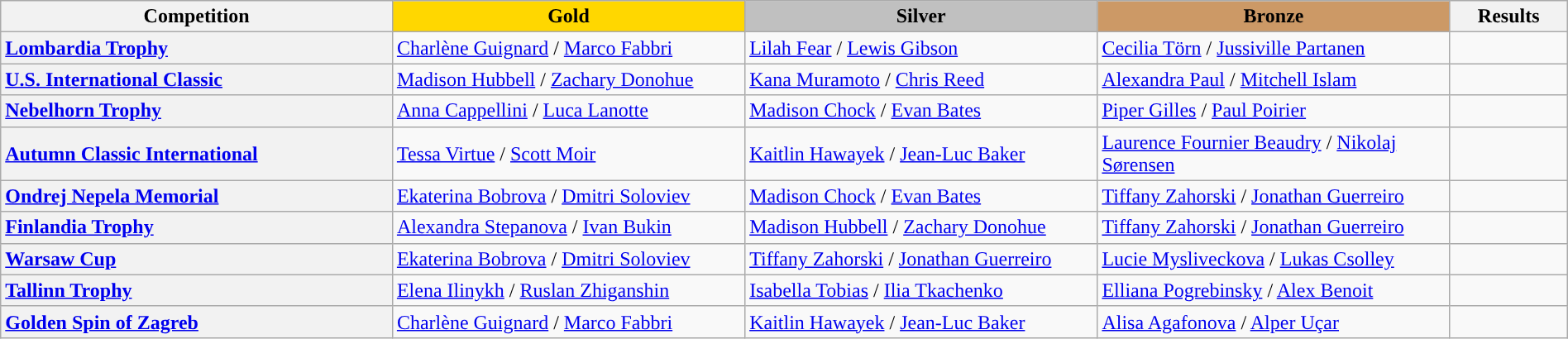<table class="wikitable unsortable" style="text-align:left; width:100%;">
<tr>
<th scope="col" style="text-align:center; width:25%;">Competition</th>
<td scope="col" style="text-align:center; width:22.5%; background:gold"><strong>Gold</strong></td>
<td scope="col" style="text-align:center; width:22.5%; background:silver"><strong>Silver</strong></td>
<td scope="col" style="text-align:center; width:22.5%; background:#c96"><strong>Bronze</strong></td>
<th scope="col" style="text-align:center; width:7.5%;">Results</th>
</tr>
<tr>
<th scope="row" style="text-align:left"> <a href='#'>Lombardia Trophy</a></th>
<td> <a href='#'>Charlène Guignard</a> / <a href='#'>Marco Fabbri</a></td>
<td> <a href='#'>Lilah Fear</a> / <a href='#'>Lewis Gibson</a></td>
<td> <a href='#'>Cecilia Törn</a> / <a href='#'>Jussiville Partanen</a></td>
<td></td>
</tr>
<tr>
<th scope="row" style="text-align:left"> <a href='#'>U.S. International Classic</a></th>
<td> <a href='#'>Madison Hubbell</a> / <a href='#'>Zachary Donohue</a></td>
<td> <a href='#'>Kana Muramoto</a> / <a href='#'>Chris Reed</a></td>
<td> <a href='#'>Alexandra Paul</a> / <a href='#'>Mitchell Islam</a></td>
<td></td>
</tr>
<tr>
<th scope="row" style="text-align:left"> <a href='#'>Nebelhorn Trophy</a></th>
<td> <a href='#'>Anna Cappellini</a> / <a href='#'>Luca Lanotte</a></td>
<td> <a href='#'>Madison Chock</a> / <a href='#'>Evan Bates</a></td>
<td> <a href='#'>Piper Gilles</a> / <a href='#'>Paul Poirier</a></td>
<td></td>
</tr>
<tr>
<th scope="row" style="text-align:left"> <a href='#'>Autumn Classic International</a></th>
<td> <a href='#'>Tessa Virtue</a> / <a href='#'>Scott Moir</a></td>
<td> <a href='#'>Kaitlin Hawayek</a> / <a href='#'>Jean-Luc Baker</a></td>
<td> <a href='#'>Laurence Fournier Beaudry</a> / <a href='#'>Nikolaj Sørensen</a></td>
<td></td>
</tr>
<tr>
<th scope="row" style="text-align:left"> <a href='#'>Ondrej Nepela Memorial</a></th>
<td> <a href='#'>Ekaterina Bobrova</a> / <a href='#'>Dmitri Soloviev</a></td>
<td> <a href='#'>Madison Chock</a> / <a href='#'>Evan Bates</a></td>
<td> <a href='#'>Tiffany Zahorski</a> / <a href='#'>Jonathan Guerreiro</a></td>
<td></td>
</tr>
<tr>
<th scope="row" style="text-align:left"> <a href='#'>Finlandia Trophy</a></th>
<td> <a href='#'>Alexandra Stepanova</a> / <a href='#'>Ivan Bukin</a></td>
<td> <a href='#'>Madison Hubbell</a> / <a href='#'>Zachary Donohue</a></td>
<td> <a href='#'>Tiffany Zahorski</a> / <a href='#'>Jonathan Guerreiro</a></td>
<td></td>
</tr>
<tr>
<th scope="row" style="text-align:left"> <a href='#'>Warsaw Cup</a></th>
<td> <a href='#'>Ekaterina Bobrova</a> / <a href='#'>Dmitri Soloviev</a></td>
<td> <a href='#'>Tiffany Zahorski</a> / <a href='#'>Jonathan Guerreiro</a></td>
<td> <a href='#'>Lucie Mysliveckova</a> / <a href='#'>Lukas Csolley</a></td>
<td></td>
</tr>
<tr>
<th scope="row" style="text-align:left"> <a href='#'>Tallinn Trophy</a></th>
<td> <a href='#'>Elena Ilinykh</a> / <a href='#'>Ruslan Zhiganshin</a></td>
<td> <a href='#'>Isabella Tobias</a> / <a href='#'>Ilia Tkachenko</a></td>
<td> <a href='#'>Elliana Pogrebinsky</a> / <a href='#'>Alex Benoit</a></td>
<td></td>
</tr>
<tr>
<th scope="row" style="text-align:left"> <a href='#'>Golden Spin of Zagreb</a></th>
<td> <a href='#'>Charlène Guignard</a> / <a href='#'>Marco Fabbri</a></td>
<td> <a href='#'>Kaitlin Hawayek</a> / <a href='#'>Jean-Luc Baker</a></td>
<td> <a href='#'>Alisa Agafonova</a> / <a href='#'>Alper Uçar</a></td>
<td></td>
</tr>
</table>
